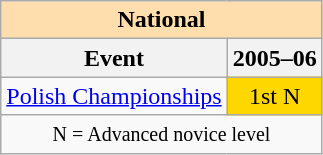<table class="wikitable" style="text-align:center">
<tr>
<th style="background-color: #ffdead; " colspan=2 align=center>National</th>
</tr>
<tr>
<th>Event</th>
<th>2005–06</th>
</tr>
<tr>
<td align=left><a href='#'>Polish Championships</a></td>
<td bgcolor=gold>1st N</td>
</tr>
<tr>
<td colspan=2 align=center><small> N = Advanced novice level </small></td>
</tr>
</table>
